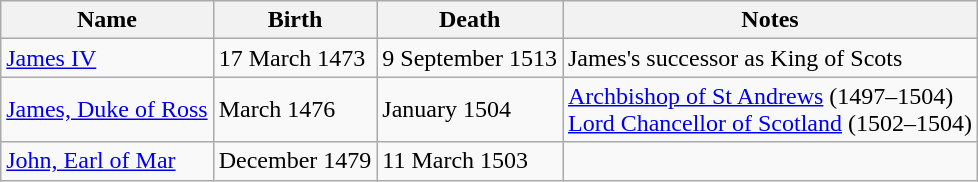<table class="wikitable">
<tr>
<th scope="col">Name</th>
<th scope="col">Birth</th>
<th scope="col">Death</th>
<th scope="col">Notes</th>
</tr>
<tr>
<td><a href='#'>James IV</a></td>
<td>17 March 1473</td>
<td>9 September 1513</td>
<td>James's successor as King of Scots</td>
</tr>
<tr>
<td><a href='#'>James, Duke of Ross</a></td>
<td>March 1476</td>
<td>January 1504</td>
<td><a href='#'>Archbishop of St Andrews</a> (1497–1504)<br><a href='#'>Lord Chancellor of Scotland</a> (1502–1504)</td>
</tr>
<tr>
<td><a href='#'>John, Earl of Mar</a></td>
<td>December 1479</td>
<td>11 March 1503</td>
<td rowspan="4"></td>
</tr>
</table>
